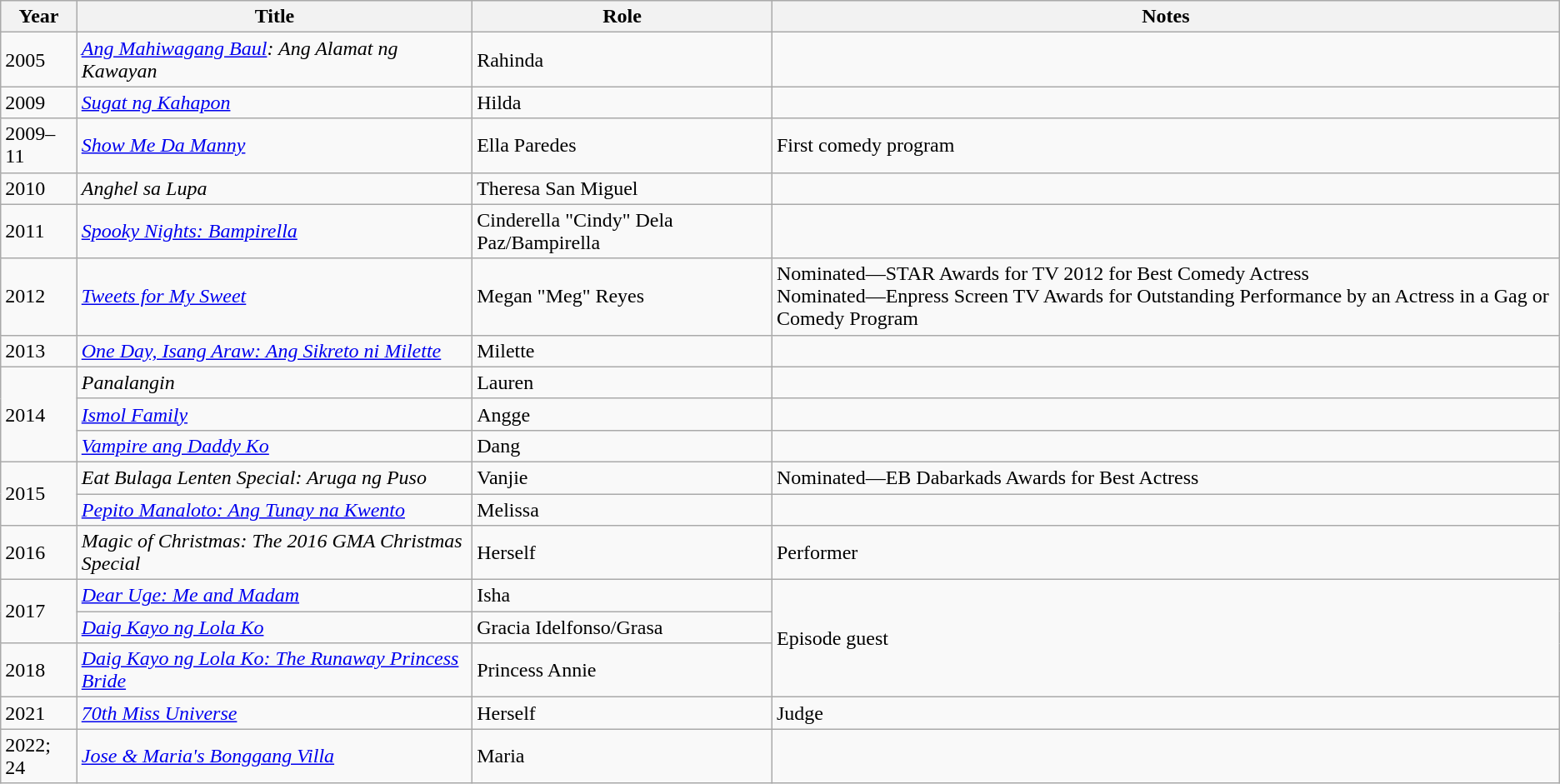<table class="wikitable sortable">
<tr>
<th>Year</th>
<th>Title</th>
<th>Role</th>
<th>Notes</th>
</tr>
<tr>
<td>2005</td>
<td><em><a href='#'>Ang Mahiwagang Baul</a>: Ang Alamat ng Kawayan</em></td>
<td>Rahinda</td>
<td></td>
</tr>
<tr>
<td>2009</td>
<td><em><a href='#'>Sugat ng Kahapon</a></em></td>
<td>Hilda</td>
<td></td>
</tr>
<tr>
<td>2009–11</td>
<td><em><a href='#'>Show Me Da Manny</a></em></td>
<td>Ella Paredes</td>
<td>First comedy program</td>
</tr>
<tr>
<td>2010</td>
<td><em>Anghel sa Lupa</em></td>
<td>Theresa San Miguel</td>
<td></td>
</tr>
<tr>
<td>2011</td>
<td><em><a href='#'>Spooky Nights: Bampirella</a></em></td>
<td>Cinderella "Cindy" Dela Paz/Bampirella</td>
<td></td>
</tr>
<tr>
<td>2012</td>
<td><em><a href='#'>Tweets for My Sweet</a></em></td>
<td>Megan "Meg" Reyes</td>
<td>Nominated—STAR Awards for TV 2012 for Best Comedy Actress<br>Nominated—Enpress Screen TV Awards for Outstanding Performance by an Actress in a Gag or Comedy Program</td>
</tr>
<tr>
<td>2013</td>
<td><em><a href='#'>One Day, Isang Araw: Ang Sikreto ni Milette</a></em></td>
<td>Milette</td>
<td></td>
</tr>
<tr>
<td rowspan="3">2014</td>
<td><em>Panalangin</em></td>
<td>Lauren</td>
<td></td>
</tr>
<tr>
<td><em><a href='#'>Ismol Family</a></em></td>
<td>Angge</td>
<td></td>
</tr>
<tr>
<td><em><a href='#'>Vampire ang Daddy Ko</a></em></td>
<td>Dang</td>
<td></td>
</tr>
<tr>
<td rowspan="2">2015</td>
<td><em>Eat Bulaga Lenten Special: Aruga ng Puso</em></td>
<td>Vanjie</td>
<td>Nominated—EB Dabarkads Awards for Best Actress</td>
</tr>
<tr>
<td><em><a href='#'>Pepito Manaloto: Ang Tunay na Kwento</a></em></td>
<td>Melissa</td>
<td></td>
</tr>
<tr>
<td>2016</td>
<td><em>Magic of Christmas: The 2016 GMA Christmas Special</em></td>
<td>Herself</td>
<td>Performer</td>
</tr>
<tr>
<td rowspan="2">2017</td>
<td><em><a href='#'>Dear Uge: Me and Madam</a></em></td>
<td>Isha</td>
<td rowspan="3">Episode guest</td>
</tr>
<tr>
<td><em><a href='#'>Daig Kayo ng Lola Ko</a></em></td>
<td>Gracia Idelfonso/Grasa</td>
</tr>
<tr>
<td>2018</td>
<td><em><a href='#'>Daig Kayo ng Lola Ko: The Runaway Princess Bride</a></em></td>
<td>Princess Annie</td>
</tr>
<tr>
<td>2021</td>
<td><em><a href='#'>70th Miss Universe</a></em></td>
<td>Herself</td>
<td>Judge</td>
</tr>
<tr>
<td>2022; 24</td>
<td><em><a href='#'>Jose & Maria's Bonggang Villa</a></em></td>
<td>Maria</td>
<td></td>
</tr>
</table>
